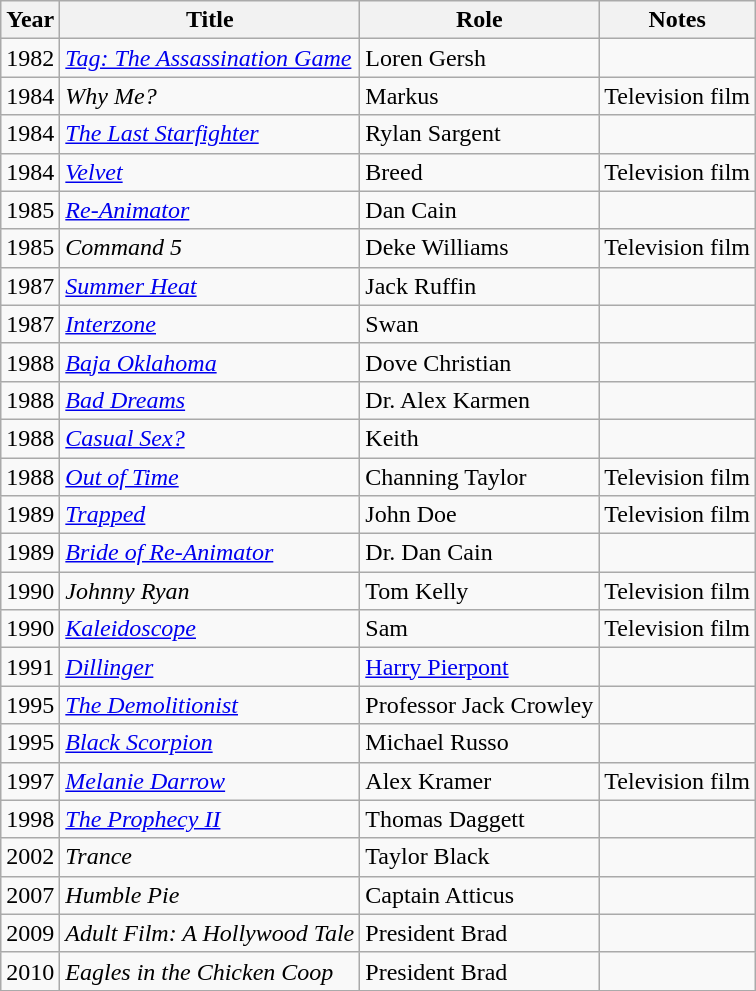<table class="wikitable sortable">
<tr>
<th>Year</th>
<th>Title</th>
<th>Role</th>
<th>Notes</th>
</tr>
<tr>
<td>1982</td>
<td><em><a href='#'>Tag: The Assassination Game</a></em></td>
<td>Loren Gersh</td>
<td></td>
</tr>
<tr>
<td>1984</td>
<td><em>Why Me? </em></td>
<td>Markus</td>
<td>Television film</td>
</tr>
<tr>
<td>1984</td>
<td><em><a href='#'>The Last Starfighter</a></em></td>
<td>Rylan Sargent</td>
<td></td>
</tr>
<tr>
<td>1984</td>
<td><em><a href='#'>Velvet</a></em></td>
<td>Breed</td>
<td>Television film</td>
</tr>
<tr>
<td>1985</td>
<td><em><a href='#'>Re-Animator</a></em></td>
<td>Dan Cain</td>
<td></td>
</tr>
<tr>
<td>1985</td>
<td><em>Command 5</em></td>
<td>Deke Williams</td>
<td>Television film</td>
</tr>
<tr>
<td>1987</td>
<td><em><a href='#'>Summer Heat</a></em></td>
<td>Jack Ruffin</td>
<td></td>
</tr>
<tr>
<td>1987</td>
<td><em><a href='#'>Interzone</a></em></td>
<td>Swan</td>
<td></td>
</tr>
<tr>
<td>1988</td>
<td><em><a href='#'>Baja Oklahoma</a></em></td>
<td>Dove Christian</td>
<td></td>
</tr>
<tr>
<td>1988</td>
<td><em><a href='#'>Bad Dreams</a></em></td>
<td>Dr. Alex Karmen</td>
<td></td>
</tr>
<tr>
<td>1988</td>
<td><em><a href='#'>Casual Sex?</a></em></td>
<td>Keith</td>
<td></td>
</tr>
<tr>
<td>1988</td>
<td><em><a href='#'>Out of Time</a></em></td>
<td>Channing Taylor</td>
<td>Television film</td>
</tr>
<tr>
<td>1989</td>
<td><em><a href='#'>Trapped</a></em></td>
<td>John Doe</td>
<td>Television film</td>
</tr>
<tr>
<td>1989</td>
<td><em><a href='#'>Bride of Re-Animator</a></em></td>
<td>Dr. Dan Cain</td>
<td></td>
</tr>
<tr>
<td>1990</td>
<td><em>Johnny Ryan</em></td>
<td>Tom Kelly</td>
<td>Television film</td>
</tr>
<tr>
<td>1990</td>
<td><em><a href='#'>Kaleidoscope</a></em></td>
<td>Sam</td>
<td>Television film</td>
</tr>
<tr>
<td>1991</td>
<td><em><a href='#'>Dillinger</a></em></td>
<td><a href='#'>Harry Pierpont</a></td>
<td></td>
</tr>
<tr>
<td>1995</td>
<td><em><a href='#'>The Demolitionist</a></em></td>
<td>Professor Jack Crowley</td>
<td></td>
</tr>
<tr>
<td>1995</td>
<td><em><a href='#'>Black Scorpion</a></em></td>
<td>Michael Russo</td>
<td></td>
</tr>
<tr>
<td>1997</td>
<td><em><a href='#'>Melanie Darrow</a></em></td>
<td>Alex Kramer</td>
<td>Television film</td>
</tr>
<tr>
<td>1998</td>
<td><em><a href='#'>The Prophecy II</a></em></td>
<td>Thomas Daggett</td>
<td></td>
</tr>
<tr>
<td>2002</td>
<td><em>Trance</em></td>
<td>Taylor Black</td>
<td></td>
</tr>
<tr>
<td>2007</td>
<td><em>Humble Pie</em></td>
<td>Captain Atticus</td>
<td></td>
</tr>
<tr>
<td>2009</td>
<td><em>Adult Film: A Hollywood Tale </em></td>
<td>President Brad</td>
<td></td>
</tr>
<tr>
<td>2010</td>
<td><em>Eagles in the Chicken Coop </em></td>
<td>President Brad</td>
<td></td>
</tr>
<tr>
</tr>
</table>
